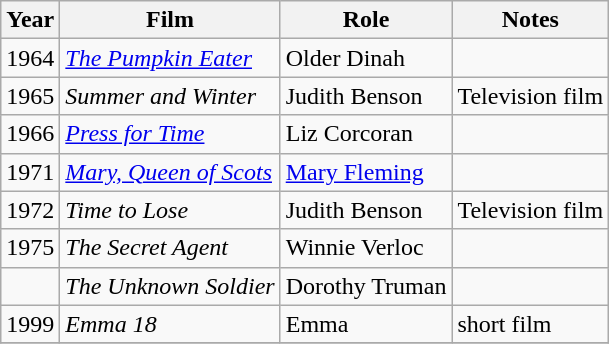<table class="wikitable">
<tr>
<th>Year</th>
<th>Film</th>
<th>Role</th>
<th>Notes</th>
</tr>
<tr>
<td>1964</td>
<td><em><a href='#'>The Pumpkin Eater</a></em></td>
<td>Older Dinah</td>
<td></td>
</tr>
<tr>
<td>1965</td>
<td><em>Summer and Winter</em></td>
<td>Judith Benson</td>
<td>Television film</td>
</tr>
<tr>
<td>1966</td>
<td><em><a href='#'>Press for Time</a></em></td>
<td>Liz Corcoran</td>
<td></td>
</tr>
<tr>
<td>1971</td>
<td><em><a href='#'>Mary, Queen of Scots</a></em></td>
<td><a href='#'>Mary Fleming</a></td>
<td></td>
</tr>
<tr>
<td>1972</td>
<td><em>Time to Lose</em></td>
<td>Judith Benson</td>
<td>Television film</td>
</tr>
<tr>
<td>1975</td>
<td><em>The Secret Agent</em></td>
<td>Winnie Verloc</td>
<td></td>
</tr>
<tr>
<td></td>
<td><em>The Unknown Soldier</em></td>
<td>Dorothy Truman</td>
<td></td>
</tr>
<tr>
<td>1999</td>
<td><em>Emma 18</em></td>
<td>Emma</td>
<td>short film</td>
</tr>
<tr>
</tr>
</table>
